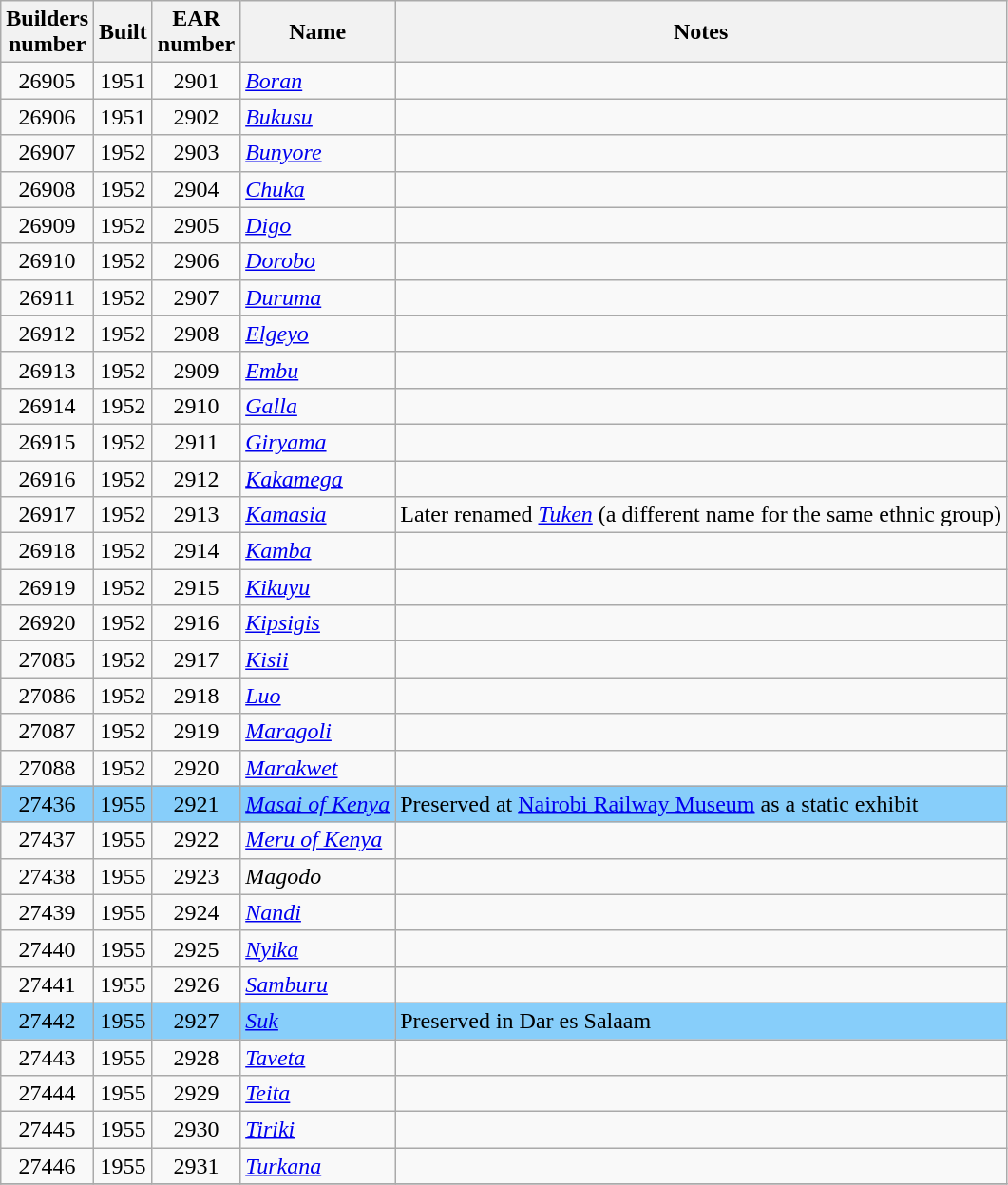<table cellpadding="2">
<tr>
<td><br><table class="wikitable sortable">
<tr>
<th>Builders<br>number</th>
<th>Built</th>
<th>EAR<br>number</th>
<th>Name</th>
<th>Notes</th>
</tr>
<tr>
<td align=center>26905</td>
<td align=center>1951</td>
<td align=center>2901</td>
<td><em><a href='#'>Boran</a></em></td>
<td></td>
</tr>
<tr>
<td align=center>26906</td>
<td align=center>1951</td>
<td align=center>2902</td>
<td><em><a href='#'>Bukusu</a></em></td>
<td></td>
</tr>
<tr>
<td align=center>26907</td>
<td align=center>1952</td>
<td align=center>2903</td>
<td><em><a href='#'>Bunyore</a></em></td>
<td></td>
</tr>
<tr>
<td align=center>26908</td>
<td align=center>1952</td>
<td align=center>2904</td>
<td><em><a href='#'>Chuka</a></em></td>
<td></td>
</tr>
<tr>
<td align=center>26909</td>
<td align=center>1952</td>
<td align=center>2905</td>
<td><em><a href='#'>Digo</a></em></td>
<td></td>
</tr>
<tr>
<td align=center>26910</td>
<td align=center>1952</td>
<td align=center>2906</td>
<td><em><a href='#'>Dorobo</a></em></td>
<td></td>
</tr>
<tr>
<td align=center>26911</td>
<td align=center>1952</td>
<td align=center>2907</td>
<td><em><a href='#'>Duruma</a></em></td>
<td></td>
</tr>
<tr>
<td align=center>26912</td>
<td align=center>1952</td>
<td align=center>2908</td>
<td><em><a href='#'>Elgeyo</a></em></td>
<td></td>
</tr>
<tr>
<td align=center>26913</td>
<td align=center>1952</td>
<td align=center>2909</td>
<td><em><a href='#'>Embu</a></em></td>
<td></td>
</tr>
<tr>
<td align=center>26914</td>
<td align=center>1952</td>
<td align=center>2910</td>
<td><em><a href='#'>Galla</a></em></td>
<td></td>
</tr>
<tr>
<td align=center>26915</td>
<td align=center>1952</td>
<td align=center>2911</td>
<td><em><a href='#'>Giryama</a></em></td>
<td></td>
</tr>
<tr>
<td align=center>26916</td>
<td align=center>1952</td>
<td align=center>2912</td>
<td><em><a href='#'>Kakamega</a></em></td>
<td></td>
</tr>
<tr>
<td align=center>26917</td>
<td align=center>1952</td>
<td align=center>2913</td>
<td><em><a href='#'>Kamasia</a></em></td>
<td>Later renamed <em><a href='#'>Tuken</a></em> (a different name for the same ethnic group)</td>
</tr>
<tr>
<td align=center>26918</td>
<td align=center>1952</td>
<td align=center>2914</td>
<td><em><a href='#'>Kamba</a></em></td>
<td></td>
</tr>
<tr>
<td align=center>26919</td>
<td align=center>1952</td>
<td align=center>2915</td>
<td><em><a href='#'>Kikuyu</a></em></td>
<td></td>
</tr>
<tr>
<td align=center>26920</td>
<td align=center>1952</td>
<td align=center>2916</td>
<td><em><a href='#'>Kipsigis</a></em></td>
<td></td>
</tr>
<tr>
<td align=center>27085</td>
<td align=center>1952</td>
<td align=center>2917</td>
<td><em><a href='#'>Kisii</a></em></td>
<td></td>
</tr>
<tr>
<td align=center>27086</td>
<td align=center>1952</td>
<td align=center>2918</td>
<td><em><a href='#'>Luo</a></em></td>
<td></td>
</tr>
<tr>
<td align=center>27087</td>
<td align=center>1952</td>
<td align=center>2919</td>
<td><em><a href='#'>Maragoli</a></em></td>
<td></td>
</tr>
<tr>
<td align=center>27088</td>
<td align=center>1952</td>
<td align=center>2920</td>
<td><em><a href='#'>Marakwet</a></em></td>
<td></td>
</tr>
<tr>
<td align=center style="background:#87cefa;">27436</td>
<td align=center style="background:#87cefa;">1955</td>
<td align=center style="background:#87cefa;">2921</td>
<td style="background:#87cefa;"><em><a href='#'>Masai of Kenya</a></em></td>
<td style="background:#87cefa;">Preserved at <a href='#'>Nairobi Railway Museum</a> as a static exhibit</td>
</tr>
<tr>
<td align=center>27437</td>
<td align=center>1955</td>
<td align=center>2922</td>
<td><em><a href='#'>Meru of Kenya</a></em></td>
<td></td>
</tr>
<tr>
<td align=center>27438</td>
<td align=center>1955</td>
<td align=center>2923</td>
<td><em>Magodo</em></td>
<td></td>
</tr>
<tr>
<td align=center>27439</td>
<td align=center>1955</td>
<td align=center>2924</td>
<td><em><a href='#'>Nandi</a></em></td>
<td></td>
</tr>
<tr>
<td align=center>27440</td>
<td align=center>1955</td>
<td align=center>2925</td>
<td><em><a href='#'>Nyika</a></em></td>
<td></td>
</tr>
<tr>
<td align=center>27441</td>
<td align=center>1955</td>
<td align=center>2926</td>
<td><em><a href='#'>Samburu</a></em></td>
<td></td>
</tr>
<tr>
<td align=center style="background:#87cefa;">27442</td>
<td align=center style="background:#87cefa;">1955</td>
<td align=center style="background:#87cefa;">2927</td>
<td style="background:#87cefa;"><em><a href='#'>Suk</a></em></td>
<td style="background:#87cefa;">Preserved in Dar es Salaam</td>
</tr>
<tr>
<td align=center>27443</td>
<td align=center>1955</td>
<td align=center>2928</td>
<td><em><a href='#'>Taveta</a></em></td>
<td></td>
</tr>
<tr>
<td align=center>27444</td>
<td align=center>1955</td>
<td align=center>2929</td>
<td><em><a href='#'>Teita</a></em></td>
<td></td>
</tr>
<tr>
<td align=center>27445</td>
<td align=center>1955</td>
<td align=center>2930</td>
<td><em><a href='#'>Tiriki</a></em></td>
<td></td>
</tr>
<tr>
<td align=center>27446</td>
<td align=center>1955</td>
<td align=center>2931</td>
<td><em><a href='#'>Turkana</a></em></td>
<td></td>
</tr>
<tr>
</tr>
</table>
</td>
</tr>
</table>
